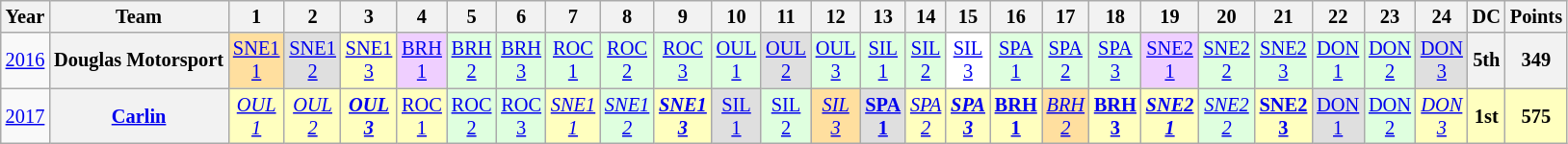<table class="wikitable" style="text-align:center; font-size:85%">
<tr>
<th>Year</th>
<th>Team</th>
<th>1</th>
<th>2</th>
<th>3</th>
<th>4</th>
<th>5</th>
<th>6</th>
<th>7</th>
<th>8</th>
<th>9</th>
<th>10</th>
<th>11</th>
<th>12</th>
<th>13</th>
<th>14</th>
<th>15</th>
<th>16</th>
<th>17</th>
<th>18</th>
<th>19</th>
<th>20</th>
<th>21</th>
<th>22</th>
<th>23</th>
<th>24</th>
<th>DC</th>
<th>Points</th>
</tr>
<tr>
<td><a href='#'>2016</a></td>
<th nowrap>Douglas Motorsport</th>
<td style="background:#FFDF9F;"><a href='#'>SNE1<br>1</a><br></td>
<td style="background:#DFDFDF;"><a href='#'>SNE1<br>2</a><br></td>
<td style="background:#FFFFBF;"><a href='#'>SNE1<br>3</a><br></td>
<td style="background:#EFCFFF;"><a href='#'>BRH<br>1</a><br></td>
<td style="background:#DFFFDF;"><a href='#'>BRH<br>2</a><br></td>
<td style="background:#DFFFDF;"><a href='#'>BRH<br>3</a><br></td>
<td style="background:#DFFFDF;"><a href='#'>ROC<br>1</a><br></td>
<td style="background:#DFFFDF;"><a href='#'>ROC<br>2</a><br></td>
<td style="background:#DFFFDF;"><a href='#'>ROC<br>3</a><br></td>
<td style="background:#DFFFDF;"><a href='#'>OUL<br>1</a><br></td>
<td style="background:#DFDFDF;"><a href='#'>OUL<br>2</a><br></td>
<td style="background:#DFFFDF;"><a href='#'>OUL<br>3</a><br></td>
<td style="background:#DFFFDF;"><a href='#'>SIL<br>1</a><br></td>
<td style="background:#DFFFDF;"><a href='#'>SIL<br>2</a><br></td>
<td style="background:#FFFFFF;"><a href='#'>SIL<br>3</a><br></td>
<td style="background:#DFFFDF;"><a href='#'>SPA<br>1</a><br></td>
<td style="background:#DFFFDF;"><a href='#'>SPA<br>2</a><br></td>
<td style="background:#DFFFDF;"><a href='#'>SPA<br>3</a><br></td>
<td style="background:#EFCFFF;"><a href='#'>SNE2<br>1</a><br></td>
<td style="background:#DFFFDF;"><a href='#'>SNE2<br>2</a><br></td>
<td style="background:#DFFFDF;"><a href='#'>SNE2<br>3</a><br></td>
<td style="background:#DFFFDF;"><a href='#'>DON<br>1</a><br></td>
<td style="background:#DFFFDF;"><a href='#'>DON<br>2</a><br></td>
<td style="background:#DFDFDF;"><a href='#'>DON<br>3</a><br></td>
<th>5th</th>
<th>349</th>
</tr>
<tr>
<td><a href='#'>2017</a></td>
<th><a href='#'>Carlin</a></th>
<td style="background:#FFFFBF;"><em><a href='#'>OUL<br>1</a></em><br></td>
<td style="background:#FFFFBF;"><em><a href='#'>OUL<br>2</a></em><br></td>
<td style="background:#FFFFBF;"><strong><em><a href='#'>OUL<br>3</a></em></strong><br></td>
<td style="background:#FFFFBF;"><a href='#'>ROC<br>1</a><br></td>
<td style="background:#DFFFDF;"><a href='#'>ROC<br>2</a><br></td>
<td style="background:#DFFFDF;"><a href='#'>ROC<br>3</a><br></td>
<td style="background:#FFFFBF;"><em><a href='#'>SNE1<br>1</a></em><br></td>
<td style="background:#DFFFDF;"><em><a href='#'>SNE1<br>2</a></em><br></td>
<td style="background:#FFFFBF;"><strong><em><a href='#'>SNE1<br>3</a></em></strong><br></td>
<td style="background:#DFDFDF;"><a href='#'>SIL<br>1</a><br></td>
<td style="background:#DFFFDF;"><a href='#'>SIL<br>2</a><br></td>
<td style="background:#FFDF9F;"><em><a href='#'>SIL<br>3</a></em><br></td>
<td style="background:#DFDFDF;"><strong><a href='#'>SPA<br>1</a></strong><br></td>
<td style="background:#FFFFBF;"><em><a href='#'>SPA<br>2</a></em><br></td>
<td style="background:#FFFFBF;"><strong><em><a href='#'>SPA<br>3</a></em></strong><br></td>
<td style="background:#FFFFBF;"><strong><a href='#'>BRH<br>1</a></strong><br></td>
<td style="background:#FFDF9F;"><em><a href='#'>BRH<br>2</a></em><br></td>
<td style="background:#FFFFBF;"><strong><a href='#'>BRH<br>3</a></strong><br></td>
<td style="background:#FFFFBF;"><strong><em><a href='#'>SNE2<br>1</a></em></strong><br></td>
<td style="background:#DFFFDF;"><em><a href='#'>SNE2<br>2</a></em><br></td>
<td style="background:#FFFFBF;"><strong><a href='#'>SNE2<br>3</a></strong><br></td>
<td style="background:#DFDFDF;"><a href='#'>DON<br>1</a><br></td>
<td style="background:#DFFFDF;"><a href='#'>DON<br>2</a><br></td>
<td style="background:#FFFFBF;"><em><a href='#'>DON<br>3</a></em><br></td>
<th style="background:#FFFFBF;">1st</th>
<th style="background:#FFFFBF;">575</th>
</tr>
</table>
